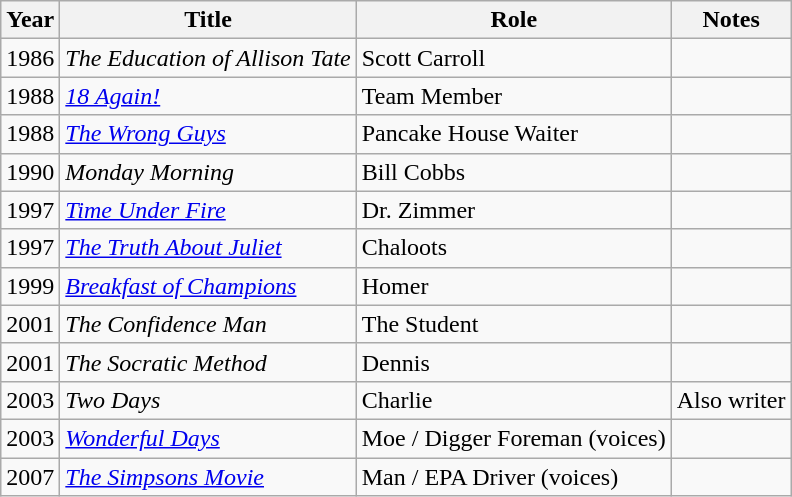<table class="wikitable sortable">
<tr>
<th>Year</th>
<th>Title</th>
<th>Role</th>
<th>Notes</th>
</tr>
<tr>
<td>1986</td>
<td><em>The Education of Allison Tate</em></td>
<td>Scott Carroll</td>
<td></td>
</tr>
<tr>
<td>1988</td>
<td><em><a href='#'>18 Again!</a></em></td>
<td>Team Member</td>
<td></td>
</tr>
<tr>
<td>1988</td>
<td><em><a href='#'>The Wrong Guys</a></em></td>
<td>Pancake House Waiter</td>
<td></td>
</tr>
<tr>
<td>1990</td>
<td><em>Monday Morning</em></td>
<td>Bill Cobbs</td>
<td></td>
</tr>
<tr>
<td>1997</td>
<td><em><a href='#'>Time Under Fire</a></em></td>
<td>Dr. Zimmer</td>
<td></td>
</tr>
<tr>
<td>1997</td>
<td><em><a href='#'>The Truth About Juliet</a></em></td>
<td>Chaloots</td>
<td></td>
</tr>
<tr>
<td>1999</td>
<td><a href='#'><em>Breakfast of Champions</em></a></td>
<td>Homer</td>
<td></td>
</tr>
<tr>
<td>2001</td>
<td><em>The Confidence Man</em></td>
<td>The Student</td>
<td></td>
</tr>
<tr>
<td>2001</td>
<td><em>The Socratic Method</em></td>
<td>Dennis</td>
<td></td>
</tr>
<tr>
<td>2003</td>
<td><em>Two Days</em></td>
<td>Charlie</td>
<td>Also writer</td>
</tr>
<tr>
<td>2003</td>
<td><a href='#'><em>Wonderful Days</em></a></td>
<td>Moe / Digger Foreman (voices)</td>
<td></td>
</tr>
<tr>
<td>2007</td>
<td><em><a href='#'>The Simpsons Movie</a></em></td>
<td>Man / EPA Driver (voices)</td>
<td></td>
</tr>
</table>
